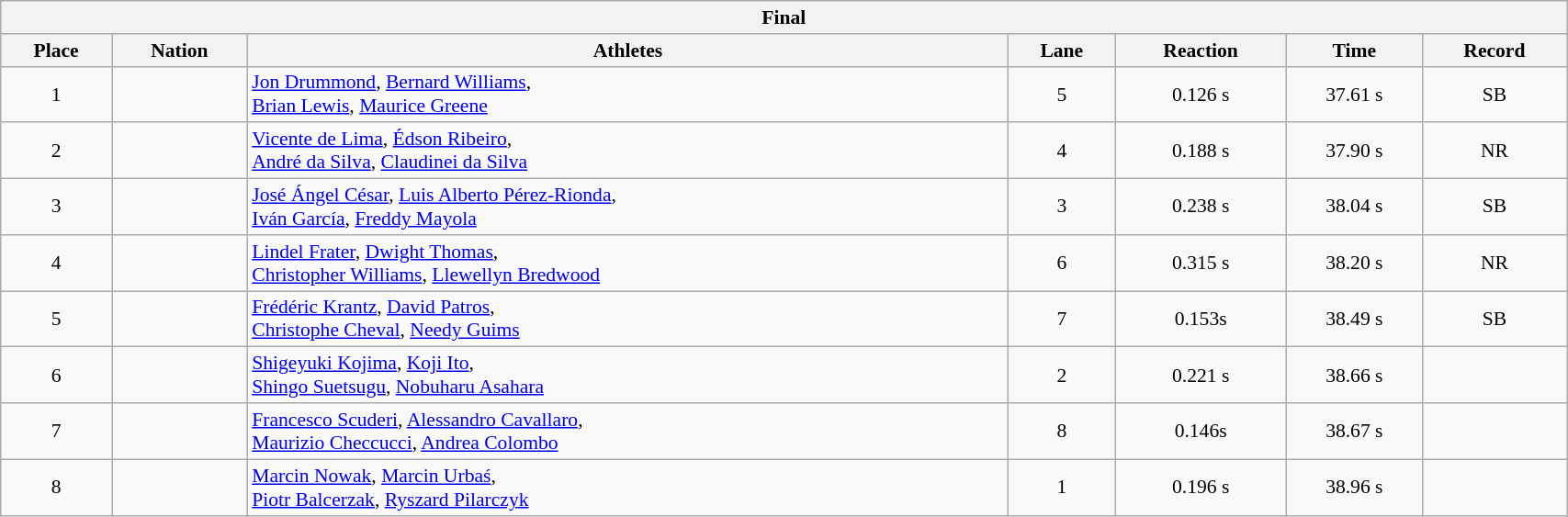<table class="wikitable sortable" style="font-size:90%" width="90%">
<tr>
<th colspan=9>Final <br></th>
</tr>
<tr>
<th>Place</th>
<th>Nation</th>
<th>Athletes</th>
<th>Lane</th>
<th>Reaction</th>
<th>Time</th>
<th>Record</th>
</tr>
<tr>
<td align="center">1</td>
<td align="left"></td>
<td align="left"><a href='#'>Jon Drummond</a>, <a href='#'>Bernard Williams</a>,<br> <a href='#'>Brian Lewis</a>, <a href='#'>Maurice Greene</a></td>
<td align="center">5</td>
<td align="center">0.126 s</td>
<td align="center">37.61 s</td>
<td align="center">SB</td>
</tr>
<tr>
<td align="center">2</td>
<td align="left"></td>
<td align="left"><a href='#'>Vicente de Lima</a>, <a href='#'>Édson Ribeiro</a>,<br> <a href='#'>André da Silva</a>, <a href='#'>Claudinei da Silva</a></td>
<td align="center">4</td>
<td align="center">0.188 s</td>
<td align="center">37.90 s</td>
<td align="center">NR</td>
</tr>
<tr>
<td align="center">3</td>
<td align="left"></td>
<td align="left"><a href='#'>José Ángel César</a>, <a href='#'>Luis Alberto Pérez-Rionda</a>, <br> <a href='#'>Iván García</a>, <a href='#'>Freddy Mayola</a></td>
<td align="center">3</td>
<td align="center">0.238 s</td>
<td align="center">38.04 s</td>
<td align="center">SB</td>
</tr>
<tr>
<td align="center">4</td>
<td align="left"></td>
<td align="left"><a href='#'>Lindel Frater</a>, <a href='#'>Dwight Thomas</a>, <br> <a href='#'>Christopher Williams</a>, <a href='#'>Llewellyn Bredwood</a></td>
<td align="center">6</td>
<td align="center">0.315 s</td>
<td align="center">38.20 s</td>
<td align="center">NR</td>
</tr>
<tr>
<td align="center">5</td>
<td align="left"></td>
<td align="left"><a href='#'>Frédéric Krantz</a>, <a href='#'>David Patros</a>, <br> <a href='#'>Christophe Cheval</a>, <a href='#'>Needy Guims</a></td>
<td align="center">7</td>
<td align="center">0.153s</td>
<td align="center">38.49 s</td>
<td align="center">SB</td>
</tr>
<tr>
<td align="center">6</td>
<td align="left"></td>
<td align="left"><a href='#'>Shigeyuki Kojima</a>, <a href='#'>Koji Ito</a>, <br> <a href='#'>Shingo Suetsugu</a>, <a href='#'>Nobuharu Asahara</a></td>
<td align="center">2</td>
<td align="center">0.221 s</td>
<td align="center">38.66 s</td>
<td align="center"></td>
</tr>
<tr>
<td align="center">7</td>
<td align="left"></td>
<td align="left"><a href='#'>Francesco Scuderi</a>, <a href='#'>Alessandro Cavallaro</a>, <br> <a href='#'>Maurizio Checcucci</a>, <a href='#'>Andrea Colombo</a></td>
<td align="center">8</td>
<td align="center">0.146s</td>
<td align="center">38.67 s</td>
<td align="center"></td>
</tr>
<tr>
<td align="center">8</td>
<td align="left"></td>
<td align="left"><a href='#'>Marcin Nowak</a>, <a href='#'>Marcin Urbaś</a>,<br> <a href='#'>Piotr Balcerzak</a>, <a href='#'>Ryszard Pilarczyk</a></td>
<td align="center">1</td>
<td align="center">0.196 s</td>
<td align="center">38.96 s</td>
<td align="center"></td>
</tr>
</table>
